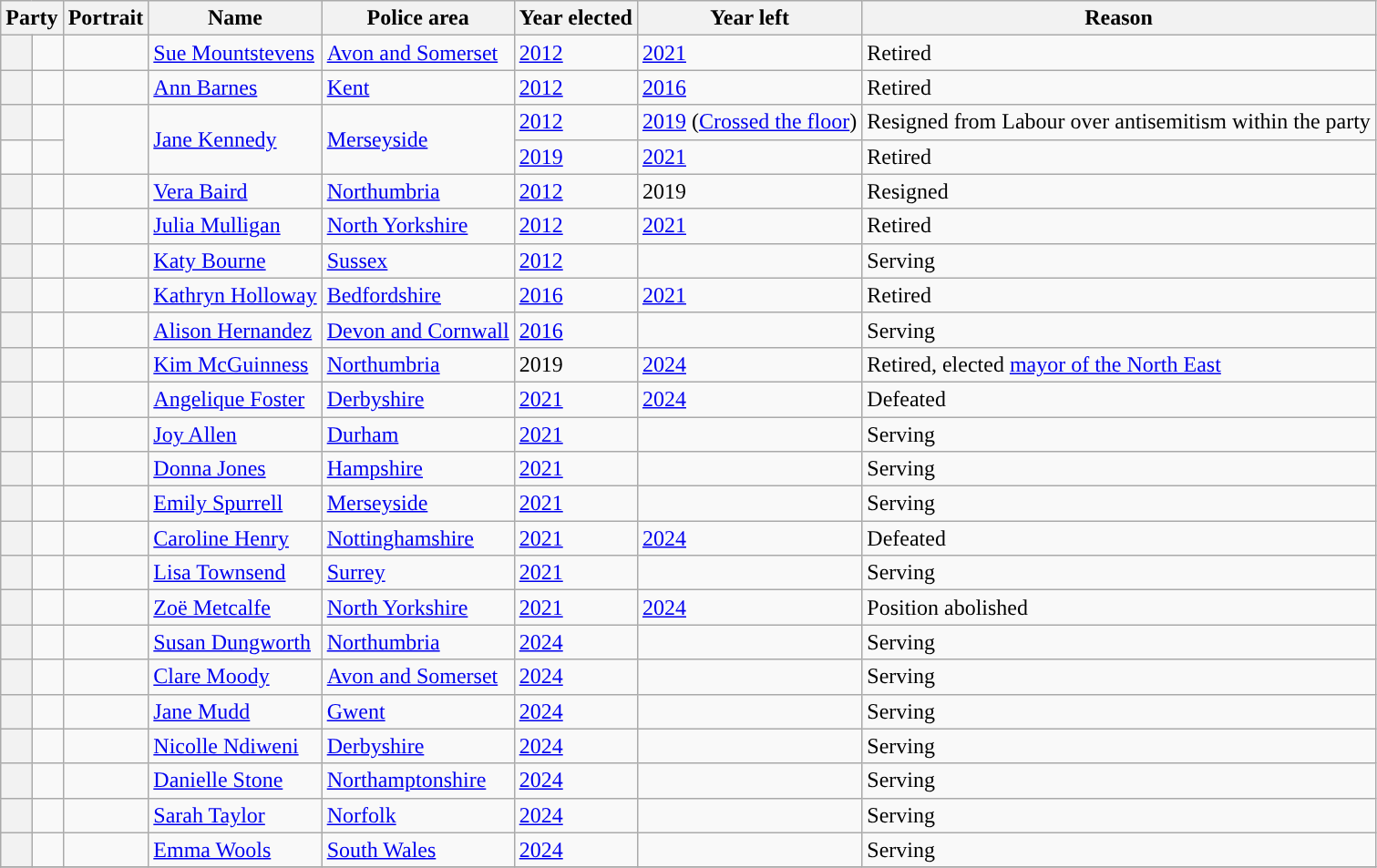<table class="wikitable sortable">
<tr>
<th colspan=2>Party</th>
<th>Portrait</th>
<th>Name</th>
<th>Police area</th>
<th>Year elected</th>
<th>Year left</th>
<th>Reason</th>
</tr>
<tr>
<th style="background-color: "></th>
<td></td>
<td></td>
<td data-sort-value="Mountstevens, Sue"><a href='#'>Sue Mountstevens</a></td>
<td><a href='#'>Avon and Somerset</a></td>
<td><a href='#'>2012</a></td>
<td><a href='#'>2021</a></td>
<td>Retired</td>
</tr>
<tr>
<th style="background-color: "></th>
<td></td>
<td></td>
<td data-sort-value="Barnes, Ann"><a href='#'>Ann Barnes</a></td>
<td><a href='#'>Kent</a></td>
<td><a href='#'>2012</a></td>
<td><a href='#'>2016</a></td>
<td>Retired</td>
</tr>
<tr>
<th style="background-color: "></th>
<td></td>
<td rowspan="2"></td>
<td rowspan="2"><a href='#'>Jane Kennedy</a></td>
<td rowspan="2"><a href='#'>Merseyside</a></td>
<td><a href='#'>2012</a></td>
<td><a href='#'>2019</a> (<a href='#'>Crossed the floor</a>)</td>
<td>Resigned from Labour over antisemitism within the party</td>
</tr>
<tr>
<td style="background-color: "></td>
<td></td>
<td><a href='#'>2019</a></td>
<td><a href='#'>2021</a></td>
<td>Retired</td>
</tr>
<tr>
<th style="background-color: "></th>
<td></td>
<td></td>
<td data-sort-value="Baird, Vera"><a href='#'>Vera Baird</a></td>
<td><a href='#'>Northumbria</a></td>
<td><a href='#'>2012</a></td>
<td>2019</td>
<td>Resigned</td>
</tr>
<tr>
<th style="background-color: "></th>
<td></td>
<td></td>
<td data-sort-value="Mulligan, Julia"><a href='#'>Julia Mulligan</a></td>
<td><a href='#'>North Yorkshire</a></td>
<td><a href='#'>2012</a></td>
<td><a href='#'>2021</a></td>
<td>Retired</td>
</tr>
<tr>
<th style="background-color: "></th>
<td></td>
<td></td>
<td data-sort-value="Bourne, Katy"><a href='#'>Katy Bourne</a></td>
<td><a href='#'>Sussex</a></td>
<td><a href='#'>2012</a></td>
<td></td>
<td>Serving</td>
</tr>
<tr>
<th style="background-color: "></th>
<td></td>
<td></td>
<td data-sort-value="Holloway, Kathryn"><a href='#'>Kathryn Holloway</a></td>
<td><a href='#'>Bedfordshire</a></td>
<td><a href='#'>2016</a></td>
<td><a href='#'>2021</a></td>
<td>Retired</td>
</tr>
<tr>
<th style="background-color: "></th>
<td></td>
<td></td>
<td data-sort-value="Hernandez, Alison"><a href='#'>Alison Hernandez</a></td>
<td><a href='#'>Devon and Cornwall</a></td>
<td><a href='#'>2016</a></td>
<td></td>
<td>Serving</td>
</tr>
<tr>
<th style="background-color: "></th>
<td></td>
<td></td>
<td data-sort-value="McGuinness, Kim"><a href='#'>Kim McGuinness</a></td>
<td><a href='#'>Northumbria</a></td>
<td>2019</td>
<td><a href='#'>2024</a></td>
<td>Retired, elected <a href='#'>mayor of the North East</a></td>
</tr>
<tr>
<th style="background-color: "></th>
<td></td>
<td></td>
<td data-sort-value="Foster, Angelique"><a href='#'>Angelique Foster</a></td>
<td><a href='#'>Derbyshire</a></td>
<td><a href='#'>2021</a></td>
<td><a href='#'>2024</a></td>
<td>Defeated</td>
</tr>
<tr>
<th style="background-color: "></th>
<td></td>
<td></td>
<td data-sort-value="Allen, Joy"><a href='#'>Joy Allen</a></td>
<td><a href='#'>Durham</a></td>
<td><a href='#'>2021</a></td>
<td></td>
<td>Serving</td>
</tr>
<tr>
<th style="background-color: "></th>
<td></td>
<td></td>
<td data-sort-value="Jones, Donna"><a href='#'>Donna Jones</a></td>
<td><a href='#'>Hampshire</a></td>
<td><a href='#'>2021</a></td>
<td></td>
<td>Serving</td>
</tr>
<tr>
<th style="background-color: "></th>
<td></td>
<td></td>
<td data-sort-value="Spurrell, Emily"><a href='#'>Emily Spurrell</a></td>
<td><a href='#'>Merseyside</a></td>
<td><a href='#'>2021</a></td>
<td></td>
<td>Serving</td>
</tr>
<tr>
<th style="background-color: "></th>
<td></td>
<td></td>
<td data-sort-value="Henry, Caroline"><a href='#'>Caroline Henry</a></td>
<td><a href='#'>Nottinghamshire</a></td>
<td><a href='#'>2021</a></td>
<td><a href='#'>2024</a></td>
<td>Defeated</td>
</tr>
<tr>
<th style="background-color: "></th>
<td></td>
<td></td>
<td data-sort-value="Townsend, Lisa"><a href='#'>Lisa Townsend</a></td>
<td><a href='#'>Surrey</a></td>
<td><a href='#'>2021</a></td>
<td></td>
<td>Serving</td>
</tr>
<tr>
<th style="background-color: "></th>
<td></td>
<td></td>
<td data-sort-value="Metcalfe, Zoe"><a href='#'>Zoë Metcalfe</a></td>
<td><a href='#'>North Yorkshire</a></td>
<td><a href='#'>2021</a></td>
<td><a href='#'>2024</a></td>
<td>Position abolished</td>
</tr>
<tr>
<th style="background-color: "></th>
<td></td>
<td></td>
<td data-sort-value="Dungworth, Susan"><a href='#'>Susan Dungworth</a></td>
<td><a href='#'>Northumbria</a></td>
<td><a href='#'>2024</a></td>
<td></td>
<td>Serving</td>
</tr>
<tr>
<th style="background-color: "></th>
<td></td>
<td></td>
<td data-sort-value="Moody, Clare"><a href='#'>Clare Moody</a></td>
<td><a href='#'>Avon and Somerset</a></td>
<td><a href='#'>2024</a></td>
<td></td>
<td>Serving</td>
</tr>
<tr>
<th style="background-color: "></th>
<td></td>
<td></td>
<td data-sort-value="Mudd, Jane"><a href='#'>Jane Mudd</a></td>
<td><a href='#'>Gwent</a></td>
<td><a href='#'>2024</a></td>
<td></td>
<td>Serving</td>
</tr>
<tr>
<th style="background-color: "></th>
<td></td>
<td></td>
<td data-sort-value="Ndiweni, Nicolle"><a href='#'>Nicolle Ndiweni</a></td>
<td><a href='#'>Derbyshire</a></td>
<td><a href='#'>2024</a></td>
<td></td>
<td>Serving</td>
</tr>
<tr>
<th style="background-color: "></th>
<td></td>
<td></td>
<td data-sort-value="Stone, Danielle"><a href='#'>Danielle Stone</a></td>
<td><a href='#'>Northamptonshire</a></td>
<td><a href='#'>2024</a></td>
<td></td>
<td>Serving</td>
</tr>
<tr>
<th style="background-color: "></th>
<td></td>
<td></td>
<td data-sort-value="Taylor, Sarah"><a href='#'>Sarah Taylor</a></td>
<td><a href='#'>Norfolk</a></td>
<td><a href='#'>2024</a></td>
<td></td>
<td>Serving</td>
</tr>
<tr>
<th style="background-color: "></th>
<td></td>
<td></td>
<td data-sort-value="Wools, Emma"><a href='#'>Emma Wools</a></td>
<td><a href='#'>South Wales</a></td>
<td><a href='#'>2024</a></td>
<td></td>
<td>Serving</td>
</tr>
<tr>
</tr>
</table>
